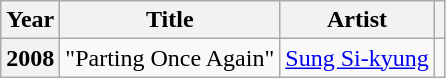<table class="wikitable plainrowheaders sortable">
<tr>
<th scope="col">Year</th>
<th scope="col">Title</th>
<th scope="col">Artist</th>
<th scope="col" class="unsortable"></th>
</tr>
<tr>
<th scope="row">2008</th>
<td>"Parting Once Again"</td>
<td><a href='#'>Sung Si-kyung</a></td>
<td style="text-align:center"></td>
</tr>
</table>
